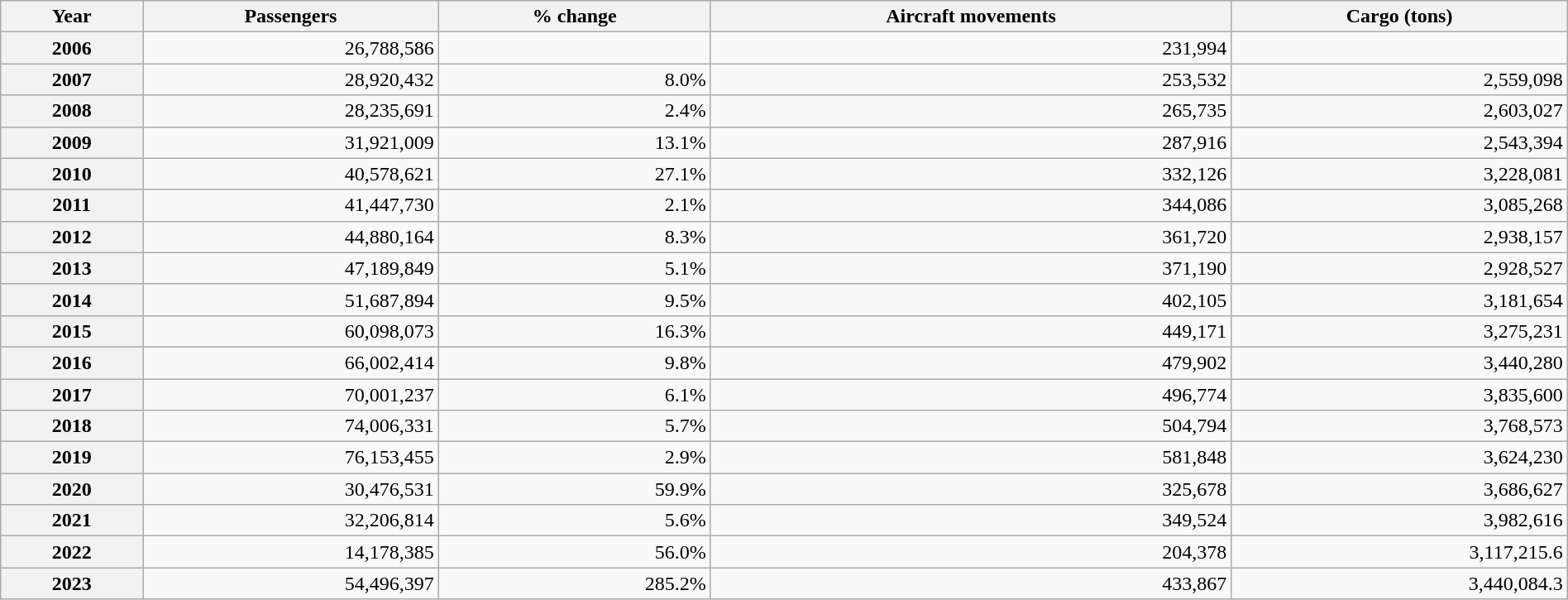<table class="wikitable" style="text-align:right; width:100%; margin:auto;">
<tr>
<th>Year</th>
<th>Passengers</th>
<th>% change</th>
<th>Aircraft movements</th>
<th>Cargo (tons)</th>
</tr>
<tr>
<th>2006</th>
<td>26,788,586</td>
<td></td>
<td>231,994</td>
<td></td>
</tr>
<tr>
<th>2007</th>
<td>28,920,432</td>
<td>8.0%</td>
<td>253,532</td>
<td>2,559,098</td>
</tr>
<tr>
<th>2008</th>
<td>28,235,691</td>
<td>2.4%</td>
<td>265,735</td>
<td>2,603,027</td>
</tr>
<tr>
<th>2009</th>
<td>31,921,009</td>
<td>13.1%</td>
<td>287,916</td>
<td>2,543,394</td>
</tr>
<tr>
<th>2010</th>
<td>40,578,621</td>
<td>27.1%</td>
<td>332,126</td>
<td>3,228,081</td>
</tr>
<tr>
<th>2011</th>
<td>41,447,730</td>
<td>2.1%</td>
<td>344,086</td>
<td>3,085,268</td>
</tr>
<tr>
<th>2012</th>
<td>44,880,164</td>
<td>8.3%</td>
<td>361,720</td>
<td>2,938,157</td>
</tr>
<tr>
<th>2013</th>
<td>47,189,849</td>
<td>5.1%</td>
<td>371,190</td>
<td>2,928,527</td>
</tr>
<tr>
<th>2014</th>
<td>51,687,894</td>
<td>9.5%</td>
<td>402,105</td>
<td>3,181,654</td>
</tr>
<tr>
<th>2015</th>
<td>60,098,073</td>
<td>16.3%</td>
<td>449,171</td>
<td>3,275,231</td>
</tr>
<tr>
<th>2016</th>
<td>66,002,414</td>
<td>9.8%</td>
<td>479,902</td>
<td>3,440,280</td>
</tr>
<tr>
<th>2017</th>
<td>70,001,237</td>
<td>6.1%</td>
<td>496,774</td>
<td>3,835,600</td>
</tr>
<tr>
<th>2018</th>
<td>74,006,331</td>
<td>5.7%</td>
<td>504,794</td>
<td>3,768,573</td>
</tr>
<tr>
<th>2019</th>
<td>76,153,455</td>
<td>2.9%</td>
<td>581,848</td>
<td>3,624,230</td>
</tr>
<tr>
<th>2020</th>
<td>30,476,531</td>
<td>59.9%</td>
<td>325,678</td>
<td>3,686,627</td>
</tr>
<tr>
<th>2021</th>
<td>32,206,814</td>
<td>5.6%</td>
<td>349,524</td>
<td>3,982,616</td>
</tr>
<tr>
<th>2022</th>
<td>14,178,385</td>
<td>56.0%</td>
<td>204,378</td>
<td>3,117,215.6</td>
</tr>
<tr>
<th>2023</th>
<td>54,496,397</td>
<td>285.2%</td>
<td>433,867</td>
<td>3,440,084.3</td>
</tr>
</table>
